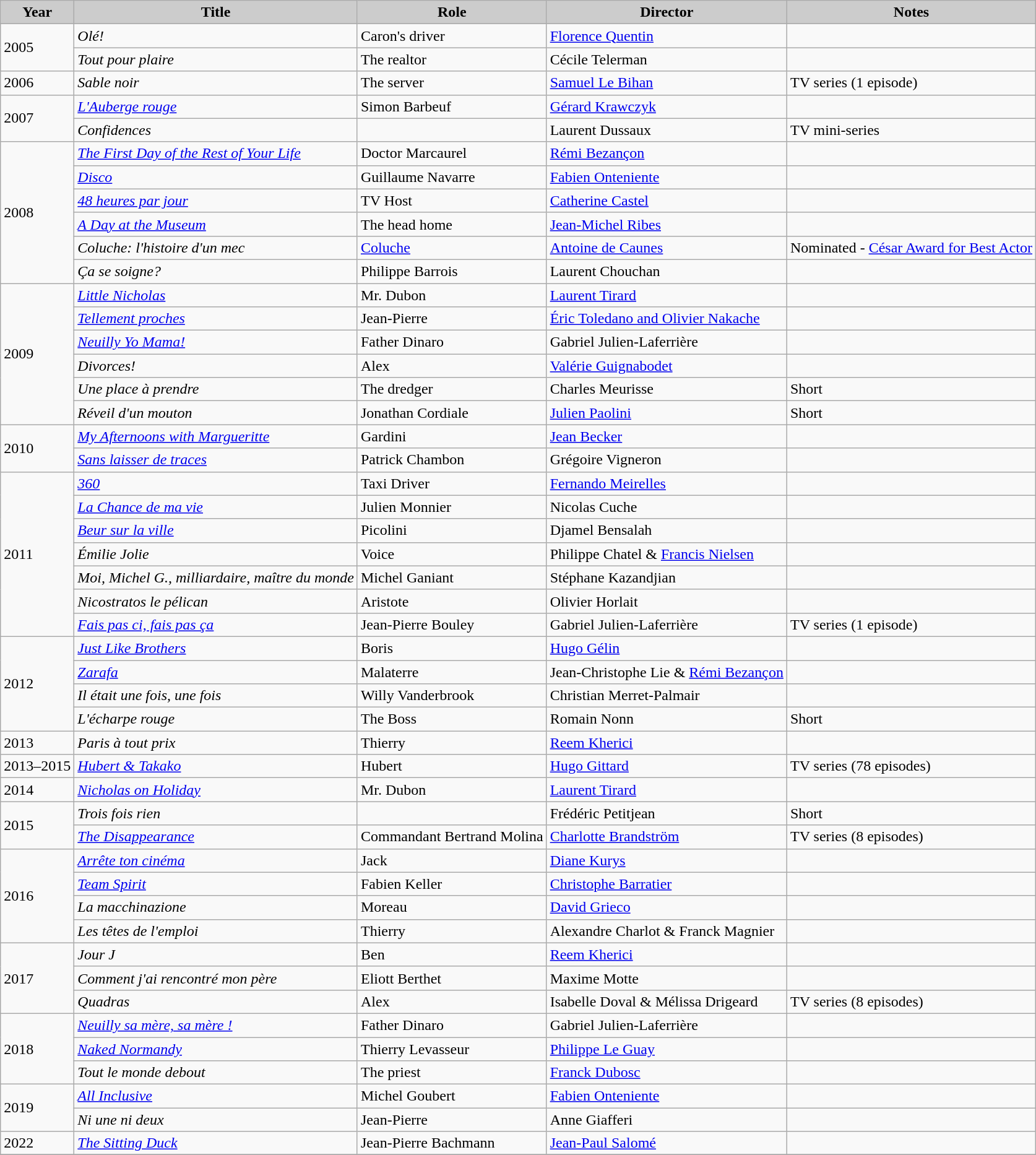<table class="wikitable">
<tr>
<th style="background: #CCCCCC;">Year</th>
<th style="background: #CCCCCC;">Title</th>
<th style="background: #CCCCCC;">Role</th>
<th style="background: #CCCCCC;">Director</th>
<th style="background: #CCCCCC;">Notes</th>
</tr>
<tr>
<td rowspan=2>2005</td>
<td><em>Olé!</em></td>
<td>Caron's driver</td>
<td><a href='#'>Florence Quentin</a></td>
<td></td>
</tr>
<tr>
<td><em>Tout pour plaire</em></td>
<td>The realtor</td>
<td>Cécile Telerman</td>
<td></td>
</tr>
<tr>
<td>2006</td>
<td><em>Sable noir</em></td>
<td>The server</td>
<td><a href='#'>Samuel Le Bihan</a></td>
<td>TV series (1 episode)</td>
</tr>
<tr>
<td rowspan=2>2007</td>
<td><em><a href='#'>L'Auberge rouge</a></em></td>
<td>Simon Barbeuf</td>
<td><a href='#'>Gérard Krawczyk</a></td>
<td></td>
</tr>
<tr>
<td><em>Confidences</em></td>
<td></td>
<td>Laurent Dussaux</td>
<td>TV mini-series</td>
</tr>
<tr>
<td rowspan=6>2008</td>
<td><em><a href='#'>The First Day of the Rest of Your Life</a></em></td>
<td>Doctor Marcaurel</td>
<td><a href='#'>Rémi Bezançon</a></td>
<td></td>
</tr>
<tr>
<td><em><a href='#'>Disco</a></em></td>
<td>Guillaume Navarre</td>
<td><a href='#'>Fabien Onteniente</a></td>
<td></td>
</tr>
<tr>
<td><em><a href='#'>48 heures par jour</a></em></td>
<td>TV Host</td>
<td><a href='#'>Catherine Castel</a></td>
<td></td>
</tr>
<tr>
<td><em><a href='#'>A Day at the Museum</a></em></td>
<td>The head home</td>
<td><a href='#'>Jean-Michel Ribes</a></td>
<td></td>
</tr>
<tr>
<td><em>Coluche: l'histoire d'un mec</em></td>
<td><a href='#'>Coluche</a></td>
<td><a href='#'>Antoine de Caunes</a></td>
<td>Nominated - <a href='#'>César Award for Best Actor</a></td>
</tr>
<tr>
<td><em>Ça se soigne?</em></td>
<td>Philippe Barrois</td>
<td>Laurent Chouchan</td>
<td></td>
</tr>
<tr>
<td rowspan=6>2009</td>
<td><em><a href='#'>Little Nicholas</a></em></td>
<td>Mr. Dubon</td>
<td><a href='#'>Laurent Tirard</a></td>
<td></td>
</tr>
<tr>
<td><em><a href='#'>Tellement proches</a></em></td>
<td>Jean-Pierre</td>
<td><a href='#'>Éric Toledano and Olivier Nakache</a></td>
<td></td>
</tr>
<tr>
<td><em><a href='#'>Neuilly Yo Mama!</a></em></td>
<td>Father Dinaro</td>
<td>Gabriel Julien-Laferrière</td>
<td></td>
</tr>
<tr>
<td><em>Divorces!</em></td>
<td>Alex</td>
<td><a href='#'>Valérie Guignabodet</a></td>
<td></td>
</tr>
<tr>
<td><em>Une place à prendre</em></td>
<td>The dredger</td>
<td>Charles Meurisse</td>
<td>Short</td>
</tr>
<tr>
<td><em>Réveil d'un mouton</em></td>
<td>Jonathan Cordiale</td>
<td><a href='#'>Julien Paolini</a></td>
<td>Short</td>
</tr>
<tr>
<td rowspan=2>2010</td>
<td><em><a href='#'>My Afternoons with Margueritte</a></em></td>
<td>Gardini</td>
<td><a href='#'>Jean Becker</a></td>
<td></td>
</tr>
<tr>
<td><em><a href='#'>Sans laisser de traces</a></em></td>
<td>Patrick Chambon</td>
<td>Grégoire Vigneron</td>
<td></td>
</tr>
<tr>
<td rowspan=7>2011</td>
<td><em><a href='#'>360</a></em></td>
<td>Taxi Driver</td>
<td><a href='#'>Fernando Meirelles</a></td>
<td></td>
</tr>
<tr>
<td><em><a href='#'>La Chance de ma vie</a></em></td>
<td>Julien Monnier</td>
<td>Nicolas Cuche</td>
<td></td>
</tr>
<tr>
<td><em><a href='#'>Beur sur la ville</a></em></td>
<td>Picolini</td>
<td>Djamel Bensalah</td>
<td></td>
</tr>
<tr>
<td><em>Émilie Jolie</em></td>
<td>Voice</td>
<td>Philippe Chatel & <a href='#'>Francis Nielsen</a></td>
<td></td>
</tr>
<tr>
<td><em>Moi, Michel G., milliardaire, maître du monde</em></td>
<td>Michel Ganiant</td>
<td>Stéphane Kazandjian</td>
<td></td>
</tr>
<tr>
<td><em>Nicostratos le pélican</em></td>
<td>Aristote</td>
<td>Olivier Horlait</td>
<td></td>
</tr>
<tr>
<td><em><a href='#'>Fais pas ci, fais pas ça</a></em></td>
<td>Jean-Pierre Bouley</td>
<td>Gabriel Julien-Laferrière</td>
<td>TV series (1 episode)</td>
</tr>
<tr>
<td rowspan=4>2012</td>
<td><em><a href='#'>Just Like Brothers</a></em></td>
<td>Boris</td>
<td><a href='#'>Hugo Gélin</a></td>
<td></td>
</tr>
<tr>
<td><em><a href='#'>Zarafa</a></em></td>
<td>Malaterre</td>
<td>Jean-Christophe Lie & <a href='#'>Rémi Bezançon</a></td>
<td></td>
</tr>
<tr>
<td><em>Il était une fois, une fois</em></td>
<td>Willy Vanderbrook</td>
<td>Christian Merret-Palmair</td>
<td></td>
</tr>
<tr>
<td><em>L'écharpe rouge</em></td>
<td>The Boss</td>
<td>Romain Nonn</td>
<td>Short</td>
</tr>
<tr>
<td>2013</td>
<td><em>Paris à tout prix</em></td>
<td>Thierry</td>
<td><a href='#'>Reem Kherici</a></td>
<td></td>
</tr>
<tr>
<td>2013–2015</td>
<td><em><a href='#'>Hubert & Takako</a></em></td>
<td>Hubert</td>
<td><a href='#'>Hugo Gittard</a></td>
<td>TV series (78 episodes)</td>
</tr>
<tr>
<td>2014</td>
<td><em><a href='#'>Nicholas on Holiday</a></em></td>
<td>Mr. Dubon</td>
<td><a href='#'>Laurent Tirard</a></td>
<td></td>
</tr>
<tr>
<td rowspan=2>2015</td>
<td><em>Trois fois rien</em></td>
<td></td>
<td>Frédéric Petitjean</td>
<td>Short</td>
</tr>
<tr>
<td><em><a href='#'>The Disappearance</a></em></td>
<td>Commandant Bertrand Molina</td>
<td><a href='#'>Charlotte Brandström</a></td>
<td>TV series (8 episodes)</td>
</tr>
<tr>
<td rowspan=4>2016</td>
<td><em><a href='#'>Arrête ton cinéma</a></em></td>
<td>Jack</td>
<td><a href='#'>Diane Kurys</a></td>
<td></td>
</tr>
<tr>
<td><em><a href='#'>Team Spirit</a></em></td>
<td>Fabien Keller</td>
<td><a href='#'>Christophe Barratier</a></td>
<td></td>
</tr>
<tr>
<td><em>La macchinazione</em></td>
<td>Moreau</td>
<td><a href='#'>David Grieco</a></td>
<td></td>
</tr>
<tr>
<td><em>Les têtes de l'emploi</em></td>
<td>Thierry</td>
<td>Alexandre Charlot & Franck Magnier</td>
<td></td>
</tr>
<tr>
<td rowspan=3>2017</td>
<td><em>Jour J</em></td>
<td>Ben</td>
<td><a href='#'>Reem Kherici</a></td>
<td></td>
</tr>
<tr>
<td><em>Comment j'ai rencontré mon père</em></td>
<td>Eliott Berthet</td>
<td>Maxime Motte</td>
<td></td>
</tr>
<tr>
<td><em>Quadras</em></td>
<td>Alex</td>
<td>Isabelle Doval & Mélissa Drigeard</td>
<td>TV series (8 episodes)</td>
</tr>
<tr>
<td rowspan=3>2018</td>
<td><em><a href='#'>Neuilly sa mère, sa mère !</a></em></td>
<td>Father Dinaro</td>
<td>Gabriel Julien-Laferrière</td>
<td></td>
</tr>
<tr>
<td><em><a href='#'>Naked Normandy</a></em></td>
<td>Thierry Levasseur</td>
<td><a href='#'>Philippe Le Guay</a></td>
<td></td>
</tr>
<tr>
<td><em>Tout le monde debout</em></td>
<td>The priest</td>
<td><a href='#'>Franck Dubosc</a></td>
<td></td>
</tr>
<tr>
<td rowspan=2>2019</td>
<td><em><a href='#'>All Inclusive</a></em></td>
<td>Michel Goubert</td>
<td><a href='#'>Fabien Onteniente</a></td>
<td></td>
</tr>
<tr>
<td><em>Ni une ni deux</em></td>
<td>Jean-Pierre</td>
<td>Anne Giafferi</td>
<td></td>
</tr>
<tr>
<td>2022</td>
<td><em><a href='#'>The Sitting Duck</a></em></td>
<td>Jean-Pierre Bachmann</td>
<td><a href='#'>Jean-Paul Salomé</a></td>
<td></td>
</tr>
<tr>
</tr>
</table>
